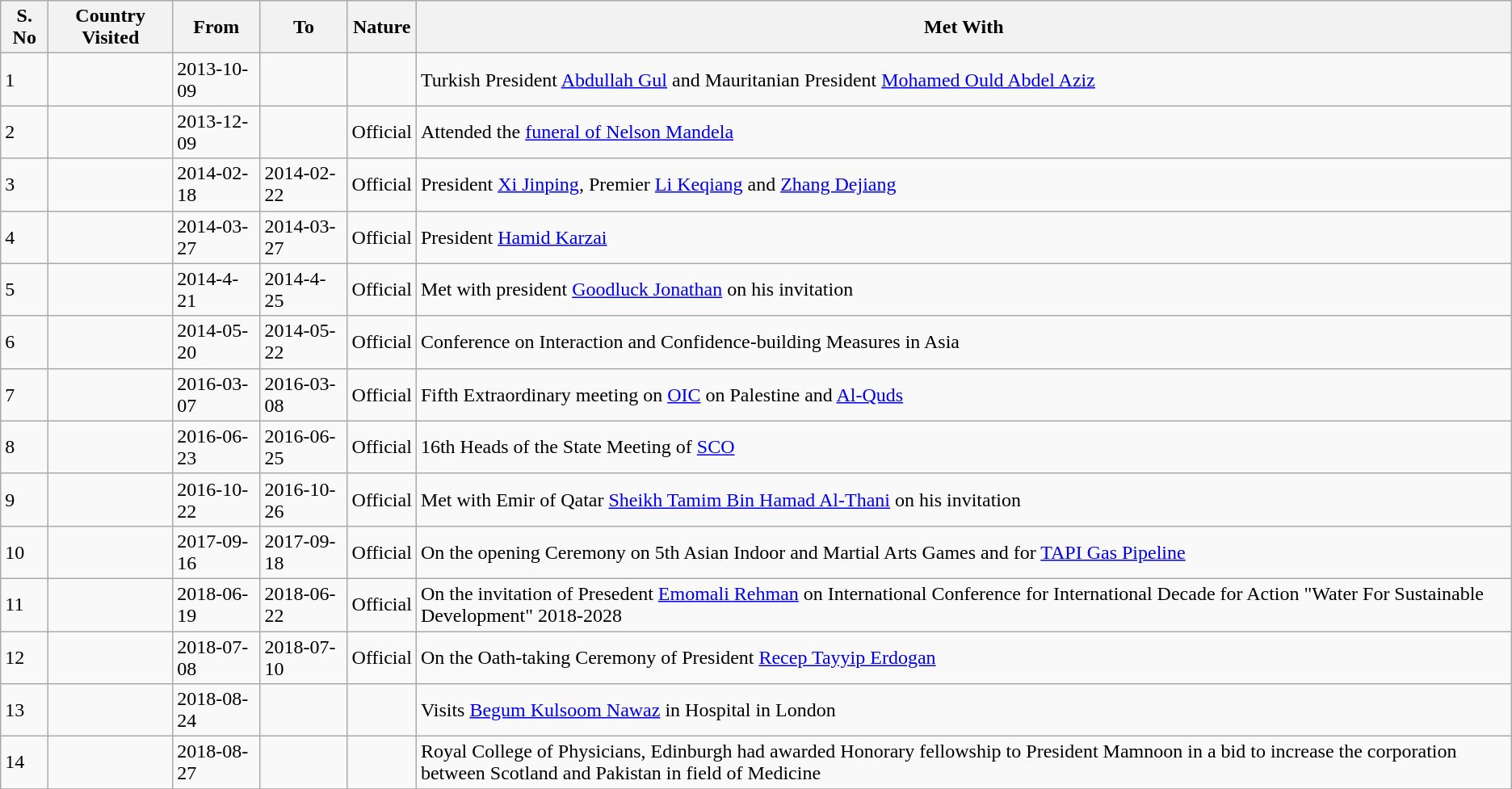<table class="wikitable sortable">
<tr>
<th>S. No</th>
<th>Country Visited</th>
<th>From</th>
<th>To</th>
<th>Nature</th>
<th>Met With</th>
</tr>
<tr>
<td>1</td>
<td></td>
<td>2013-10-09</td>
<td></td>
<td></td>
<td>Turkish President <a href='#'>Abdullah Gul</a> and Mauritanian President <a href='#'>Mohamed Ould Abdel Aziz</a></td>
</tr>
<tr>
<td>2</td>
<td></td>
<td>2013-12-09</td>
<td></td>
<td>Official</td>
<td>Attended the <a href='#'>funeral of Nelson Mandela</a></td>
</tr>
<tr>
<td>3</td>
<td></td>
<td>2014-02-18</td>
<td>2014-02-22</td>
<td>Official</td>
<td>President <a href='#'>Xi Jinping</a>, Premier <a href='#'>Li Keqiang</a> and <a href='#'>Zhang Dejiang</a></td>
</tr>
<tr>
<td>4</td>
<td></td>
<td>2014-03-27</td>
<td>2014-03-27</td>
<td>Official</td>
<td>President <a href='#'>Hamid Karzai</a></td>
</tr>
<tr>
<td>5</td>
<td></td>
<td>2014-4-21</td>
<td>2014-4-25</td>
<td>Official</td>
<td>Met with president <a href='#'>Goodluck Jonathan</a> on his invitation</td>
</tr>
<tr>
<td>6</td>
<td></td>
<td>2014-05-20</td>
<td>2014-05-22</td>
<td>Official</td>
<td>Conference on Interaction and Confidence-building Measures in Asia</td>
</tr>
<tr>
<td>7</td>
<td></td>
<td>2016-03-07</td>
<td>2016-03-08</td>
<td>Official</td>
<td>Fifth Extraordinary meeting on <a href='#'>OIC</a> on Palestine and <a href='#'>Al-Quds</a></td>
</tr>
<tr>
<td>8</td>
<td></td>
<td>2016-06-23</td>
<td>2016-06-25</td>
<td>Official</td>
<td>16th Heads of the State Meeting of <a href='#'>SCO</a></td>
</tr>
<tr>
<td>9</td>
<td></td>
<td>2016-10-22</td>
<td>2016-10-26</td>
<td>Official</td>
<td>Met with Emir of Qatar <a href='#'>Sheikh Tamim Bin Hamad Al-Thani</a> on his invitation</td>
</tr>
<tr>
<td>10</td>
<td></td>
<td>2017-09-16</td>
<td>2017-09-18</td>
<td>Official</td>
<td>On the opening Ceremony on 5th Asian Indoor and Martial Arts Games and for <a href='#'>TAPI Gas Pipeline</a></td>
</tr>
<tr>
<td>11</td>
<td></td>
<td>2018-06-19</td>
<td>2018-06-22</td>
<td>Official</td>
<td>On the invitation of Presedent <a href='#'>Emomali Rehman</a> on International Conference for International Decade for Action "Water For Sustainable Development" 2018-2028</td>
</tr>
<tr>
<td>12</td>
<td></td>
<td>2018-07-08</td>
<td>2018-07-10</td>
<td>Official</td>
<td>On the Oath-taking Ceremony of President <a href='#'>Recep Tayyip Erdogan</a></td>
</tr>
<tr>
<td>13</td>
<td></td>
<td>2018-08-24</td>
<td></td>
<td></td>
<td>Visits <a href='#'>Begum Kulsoom Nawaz</a> in Hospital in London</td>
</tr>
<tr>
<td>14</td>
<td></td>
<td>2018-08-27</td>
<td></td>
<td></td>
<td>Royal College of Physicians, Edinburgh had awarded Honorary fellowship to President Mamnoon in a bid to increase the corporation between Scotland and Pakistan in field of Medicine</td>
</tr>
<tr>
</tr>
</table>
